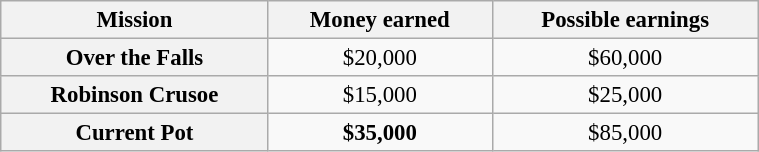<table class="wikitable plainrowheaders floatright" style="font-size: 95%; margin: 10px; text-align: center;" align="right" width="40%">
<tr>
<th scope="col">Mission</th>
<th scope="col">Money earned</th>
<th scope="col">Possible earnings</th>
</tr>
<tr>
<th scope="row">Over the Falls</th>
<td>$20,000</td>
<td>$60,000</td>
</tr>
<tr>
<th scope="row">Robinson Crusoe</th>
<td>$15,000</td>
<td>$25,000</td>
</tr>
<tr>
<th scope="row"><strong><span>Current Pot</span></strong></th>
<td><strong><span>$35,000</span></strong></td>
<td>$85,000</td>
</tr>
</table>
